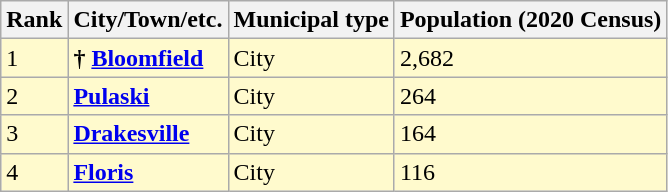<table class="wikitable sortable">
<tr>
<th>Rank</th>
<th>City/Town/etc.</th>
<th>Municipal type</th>
<th>Population (2020 Census)</th>
</tr>
<tr style="background-color:#FFFACD;">
<td>1</td>
<td><strong>†</strong> <strong><a href='#'>Bloomfield</a></strong></td>
<td>City</td>
<td>2,682</td>
</tr>
<tr style="background-color:#FFFACD;">
<td>2</td>
<td><strong><a href='#'>Pulaski</a></strong></td>
<td>City</td>
<td>264</td>
</tr>
<tr style="background-color:#FFFACD;">
<td>3</td>
<td><strong><a href='#'>Drakesville</a></strong></td>
<td>City</td>
<td>164</td>
</tr>
<tr style="background-color:#FFFACD;">
<td>4</td>
<td><strong><a href='#'>Floris</a></strong></td>
<td>City</td>
<td>116</td>
</tr>
</table>
